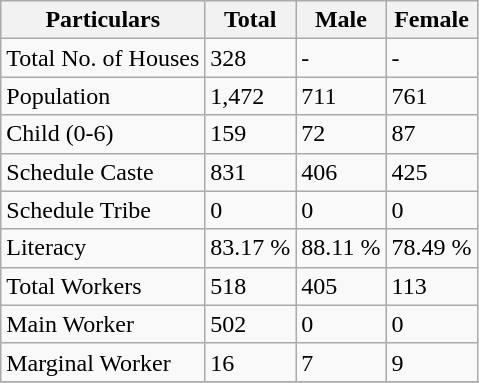<table class="wikitable sortable">
<tr>
<th>Particulars</th>
<th>Total</th>
<th>Male</th>
<th>Female</th>
</tr>
<tr>
<td>Total No. of Houses</td>
<td>328</td>
<td>-</td>
<td>-</td>
</tr>
<tr>
<td>Population</td>
<td>1,472</td>
<td>711</td>
<td>761</td>
</tr>
<tr>
<td>Child (0-6)</td>
<td>159</td>
<td>72</td>
<td>87</td>
</tr>
<tr>
<td>Schedule Caste</td>
<td>831</td>
<td>406</td>
<td>425</td>
</tr>
<tr>
<td>Schedule Tribe</td>
<td>0</td>
<td>0</td>
<td>0</td>
</tr>
<tr>
<td>Literacy</td>
<td>83.17 %</td>
<td>88.11 %</td>
<td>78.49 %</td>
</tr>
<tr>
<td>Total Workers</td>
<td>518</td>
<td>405</td>
<td>113</td>
</tr>
<tr>
<td>Main Worker</td>
<td>502</td>
<td>0</td>
<td>0</td>
</tr>
<tr>
<td>Marginal Worker</td>
<td>16</td>
<td>7</td>
<td>9</td>
</tr>
<tr>
</tr>
</table>
